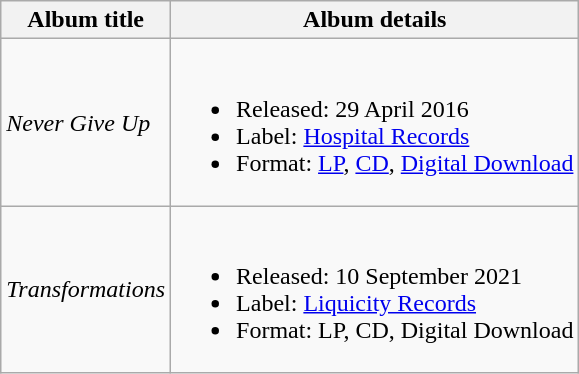<table class="wikitable">
<tr>
<th>Album title</th>
<th>Album details</th>
</tr>
<tr>
<td><em>Never Give Up</em></td>
<td><br><ul><li>Released: 29 April 2016</li><li>Label: <a href='#'>Hospital Records</a></li><li>Format: <a href='#'>LP</a>, <a href='#'>CD</a>, <a href='#'>Digital Download</a></li></ul></td>
</tr>
<tr>
<td><em>Transformations</em></td>
<td><br><ul><li>Released: 10 September 2021</li><li>Label: <a href='#'>Liquicity Records</a></li><li>Format: LP, CD, Digital Download</li></ul></td>
</tr>
</table>
